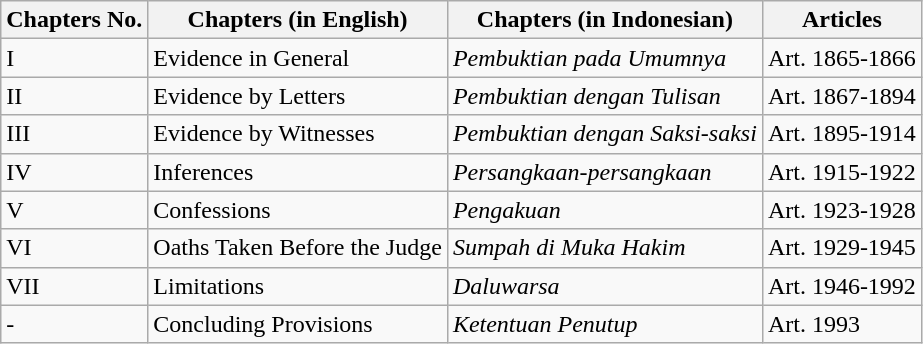<table class="wikitable">
<tr>
<th>Chapters No.</th>
<th>Chapters (in English)</th>
<th>Chapters (in Indonesian)</th>
<th>Articles</th>
</tr>
<tr>
<td>I</td>
<td>Evidence in General</td>
<td><em>Pembuktian pada Umumnya</em></td>
<td>Art. 1865-1866</td>
</tr>
<tr>
<td>II</td>
<td>Evidence by Letters</td>
<td><em>Pembuktian dengan Tulisan</em></td>
<td>Art. 1867-1894</td>
</tr>
<tr>
<td>III</td>
<td>Evidence by Witnesses</td>
<td><em>Pembuktian dengan Saksi-saksi</em></td>
<td>Art. 1895-1914</td>
</tr>
<tr>
<td>IV</td>
<td>Inferences</td>
<td><em>Persangkaan-persangkaan</em></td>
<td>Art. 1915-1922</td>
</tr>
<tr>
<td>V</td>
<td>Confessions</td>
<td><em>Pengakuan</em></td>
<td>Art. 1923-1928</td>
</tr>
<tr>
<td>VI</td>
<td>Oaths Taken Before the Judge</td>
<td><em>Sumpah di Muka Hakim</em></td>
<td>Art. 1929-1945</td>
</tr>
<tr>
<td>VII</td>
<td>Limitations</td>
<td><em>Daluwarsa</em></td>
<td>Art. 1946-1992</td>
</tr>
<tr>
<td>-</td>
<td>Concluding Provisions</td>
<td><em>Ketentuan Penutup</em></td>
<td>Art. 1993</td>
</tr>
</table>
